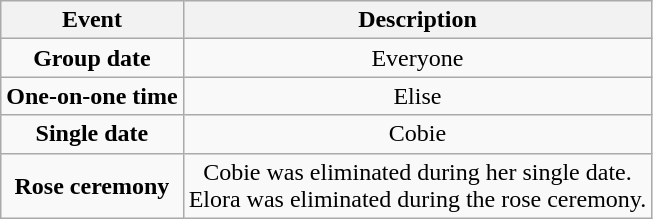<table class="wikitable sortable" style="text-align:center;">
<tr>
<th>Event</th>
<th>Description</th>
</tr>
<tr>
<td><strong>Group date</strong></td>
<td>Everyone</td>
</tr>
<tr>
<td><strong>One-on-one time</strong></td>
<td>Elise</td>
</tr>
<tr>
<td><strong>Single date</strong></td>
<td>Cobie</td>
</tr>
<tr>
<td><strong>Rose ceremony</strong></td>
<td>Cobie was eliminated during her single date.<br>Elora was eliminated during the rose ceremony.</td>
</tr>
</table>
